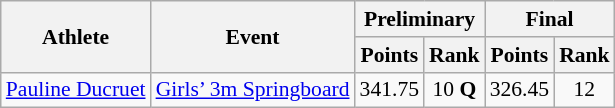<table class="wikitable" border="1" style="font-size:90%">
<tr>
<th rowspan=2>Athlete</th>
<th rowspan=2>Event</th>
<th colspan=2>Preliminary</th>
<th colspan=2>Final</th>
</tr>
<tr>
<th>Points</th>
<th>Rank</th>
<th>Points</th>
<th>Rank</th>
</tr>
<tr>
<td rowspan=1><a href='#'>Pauline Ducruet</a></td>
<td><a href='#'>Girls’ 3m Springboard</a></td>
<td align=center>341.75</td>
<td align=center>10 <strong>Q</strong></td>
<td align=center>326.45</td>
<td align=center>12</td>
</tr>
</table>
